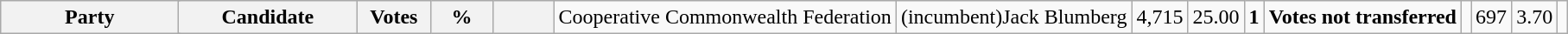<table class="wikitable">
<tr>
<th colspan="2" style="width: 130px">Party</th>
<th style="width: 130px">Candidate</th>
<th style="width: 50px">Votes</th>
<th style="width: 40px">%</th>
<th style="width: 40px"><br></th>
<td>Cooperative Commonwealth Federation</td>
<td>(incumbent)Jack Blumberg</td>
<td align="right">4,715</td>
<td align="right">25.00</td>
<td align="center"><strong>1</strong><br>



</td>
<td><strong>Votes not transferred</strong></td>
<td align="right"></td>
<td align="right">697</td>
<td align="right">3.70</td>
<td align="center"></td>
</tr>
</table>
